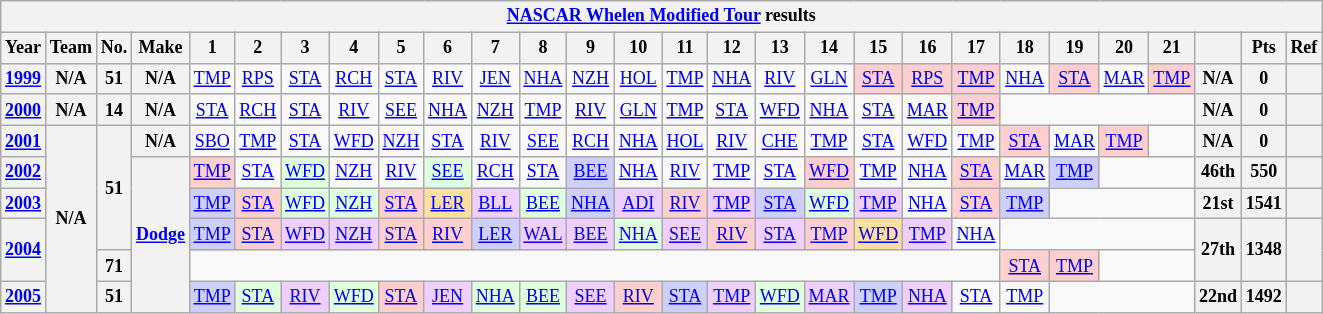<table class="wikitable" style="text-align:center; font-size:75%">
<tr>
<th colspan=38><a href='#'>NASCAR Whelen Modified Tour</a> results</th>
</tr>
<tr>
<th>Year</th>
<th>Team</th>
<th>No.</th>
<th>Make</th>
<th>1</th>
<th>2</th>
<th>3</th>
<th>4</th>
<th>5</th>
<th>6</th>
<th>7</th>
<th>8</th>
<th>9</th>
<th>10</th>
<th>11</th>
<th>12</th>
<th>13</th>
<th>14</th>
<th>15</th>
<th>16</th>
<th>17</th>
<th>18</th>
<th>19</th>
<th>20</th>
<th>21</th>
<th></th>
<th>Pts</th>
<th>Ref</th>
</tr>
<tr>
<th><a href='#'>1999</a></th>
<th>N/A</th>
<th>51</th>
<th>N/A</th>
<td><a href='#'>TMP</a></td>
<td><a href='#'>RPS</a></td>
<td><a href='#'>STA</a></td>
<td><a href='#'>RCH</a></td>
<td><a href='#'>STA</a></td>
<td><a href='#'>RIV</a></td>
<td><a href='#'>JEN</a></td>
<td><a href='#'>NHA</a></td>
<td><a href='#'>NZH</a></td>
<td><a href='#'>HOL</a></td>
<td><a href='#'>TMP</a></td>
<td><a href='#'>NHA</a></td>
<td><a href='#'>RIV</a></td>
<td><a href='#'>GLN</a></td>
<td style="background:#FFCFCF;"><a href='#'>STA</a><br></td>
<td style="background:#FFCFCF;"><a href='#'>RPS</a><br></td>
<td style="background:#FFCFCF;"><a href='#'>TMP</a><br></td>
<td><a href='#'>NHA</a></td>
<td style="background:#FFCFCF;"><a href='#'>STA</a><br></td>
<td><a href='#'>MAR</a></td>
<td style="background:#FFCFCF;"><a href='#'>TMP</a><br></td>
<th>N/A</th>
<th>0</th>
<th></th>
</tr>
<tr>
<th><a href='#'>2000</a></th>
<th>N/A</th>
<th>14</th>
<th>N/A</th>
<td><a href='#'>STA</a></td>
<td><a href='#'>RCH</a></td>
<td><a href='#'>STA</a></td>
<td><a href='#'>RIV</a></td>
<td><a href='#'>SEE</a></td>
<td><a href='#'>NHA</a></td>
<td><a href='#'>NZH</a></td>
<td><a href='#'>TMP</a></td>
<td><a href='#'>RIV</a></td>
<td><a href='#'>GLN</a></td>
<td><a href='#'>TMP</a></td>
<td><a href='#'>STA</a></td>
<td><a href='#'>WFD</a></td>
<td><a href='#'>NHA</a></td>
<td><a href='#'>STA</a></td>
<td><a href='#'>MAR</a></td>
<td style="background:#FFCFCF;"><a href='#'>TMP</a><br></td>
<td colspan=4></td>
<th>N/A</th>
<th>0</th>
<th></th>
</tr>
<tr>
<th><a href='#'>2001</a></th>
<th rowspan=6>N/A</th>
<th rowspan=4>51</th>
<th>N/A</th>
<td><a href='#'>SBO</a></td>
<td><a href='#'>TMP</a></td>
<td><a href='#'>STA</a></td>
<td><a href='#'>WFD</a></td>
<td><a href='#'>NZH</a></td>
<td><a href='#'>STA</a></td>
<td><a href='#'>RIV</a></td>
<td><a href='#'>SEE</a></td>
<td><a href='#'>RCH</a></td>
<td><a href='#'>NHA</a></td>
<td><a href='#'>HOL</a></td>
<td><a href='#'>RIV</a></td>
<td><a href='#'>CHE</a></td>
<td><a href='#'>TMP</a></td>
<td><a href='#'>STA</a></td>
<td><a href='#'>WFD</a></td>
<td><a href='#'>TMP</a></td>
<td style="background:#FFCFCF;"><a href='#'>STA</a><br></td>
<td><a href='#'>MAR</a></td>
<td style="background:#FFCFCF;"><a href='#'>TMP</a><br></td>
<td></td>
<th>N/A</th>
<th>0</th>
<th></th>
</tr>
<tr>
<th><a href='#'>2002</a></th>
<th rowspan=5><a href='#'>Dodge</a></th>
<td style="background:#FFCFCF;"><a href='#'>TMP</a><br></td>
<td><a href='#'>STA</a></td>
<td style="background:#DFFFDF;"><a href='#'>WFD</a><br></td>
<td><a href='#'>NZH</a></td>
<td><a href='#'>RIV</a></td>
<td style="background:#DFFFDF;"><a href='#'>SEE</a><br></td>
<td><a href='#'>RCH</a></td>
<td><a href='#'>STA</a></td>
<td style="background:#CFCFFF;"><a href='#'>BEE</a><br></td>
<td><a href='#'>NHA</a></td>
<td><a href='#'>RIV</a></td>
<td><a href='#'>TMP</a></td>
<td><a href='#'>STA</a></td>
<td style="background:#FFCFCF;"><a href='#'>WFD</a><br></td>
<td><a href='#'>TMP</a></td>
<td><a href='#'>NHA</a></td>
<td style="background:#FFCFCF;"><a href='#'>STA</a><br></td>
<td><a href='#'>MAR</a></td>
<td style="background:#CFCFFF;"><a href='#'>TMP</a><br></td>
<td colspan=2></td>
<th>46th</th>
<th>550</th>
<th></th>
</tr>
<tr>
<th><a href='#'>2003</a></th>
<td style="background:#CFCFFF;"><a href='#'>TMP</a><br></td>
<td style="background:#FFCFCF;"><a href='#'>STA</a><br></td>
<td style="background:#DFFFDF;"><a href='#'>WFD</a><br></td>
<td style="background:#DFFFDF;"><a href='#'>NZH</a><br></td>
<td style="background:#FFCFCF;"><a href='#'>STA</a><br></td>
<td style="background:#FFDF9F;"><a href='#'>LER</a><br></td>
<td style="background:#EFCFFF;"><a href='#'>BLL</a><br></td>
<td style="background:#DFFFDF;"><a href='#'>BEE</a><br></td>
<td style="background:#CFCFFF;"><a href='#'>NHA</a><br></td>
<td style="background:#EFCFFF;"><a href='#'>ADI</a><br></td>
<td style="background:#FFCFCF;"><a href='#'>RIV</a><br></td>
<td style="background:#EFCFFF;"><a href='#'>TMP</a><br></td>
<td style="background:#CFCFFF;"><a href='#'>STA</a><br></td>
<td style="background:#DFFFDF;"><a href='#'>WFD</a><br></td>
<td style="background:#EFCFFF;"><a href='#'>TMP</a><br></td>
<td><a href='#'>NHA</a></td>
<td style="background:#FFCFCF;"><a href='#'>STA</a><br></td>
<td style="background:#CFCFFF;"><a href='#'>TMP</a><br></td>
<td colspan=3></td>
<th>21st</th>
<th>1541</th>
<th></th>
</tr>
<tr>
<th rowspan=2><a href='#'>2004</a></th>
<td style="background:#CFCFFF;"><a href='#'>TMP</a><br></td>
<td style="background:#FFCFCF;"><a href='#'>STA</a><br></td>
<td style="background:#EFCFFF;"><a href='#'>WFD</a><br></td>
<td style="background:#EFCFFF;"><a href='#'>NZH</a><br></td>
<td style="background:#FFCFCF;"><a href='#'>STA</a><br></td>
<td style="background:#FFCFCF;"><a href='#'>RIV</a><br></td>
<td style="background:#CFCFFF;"><a href='#'>LER</a><br></td>
<td style="background:#EFCFFF;"><a href='#'>WAL</a><br></td>
<td style="background:#EFCFFF;"><a href='#'>BEE</a><br></td>
<td style="background:#DFFFDF;"><a href='#'>NHA</a><br></td>
<td style="background:#EFCFFF;"><a href='#'>SEE</a><br></td>
<td style="background:#FFCFCF;"><a href='#'>RIV</a><br></td>
<td style="background:#EFCFFF;"><a href='#'>STA</a><br></td>
<td style="background:#FFCFCF;"><a href='#'>TMP</a><br></td>
<td style="background:#FFDF9F;"><a href='#'>WFD</a><br></td>
<td style="background:#EFCFFF;"><a href='#'>TMP</a><br></td>
<td><a href='#'>NHA</a></td>
<td colspan=4></td>
<th rowspan=2>27th</th>
<th rowspan=2>1348</th>
<th rowspan=2></th>
</tr>
<tr>
<th>71</th>
<td colspan=17></td>
<td style="background:#FFCFCF;"><a href='#'>STA</a><br></td>
<td style="background:#FFCFCF;"><a href='#'>TMP</a><br></td>
<td colspan=2></td>
</tr>
<tr>
<th><a href='#'>2005</a></th>
<th>51</th>
<td style="background:#CFCFFF;"><a href='#'>TMP</a><br></td>
<td style="background:#DFFFDF;"><a href='#'>STA</a><br></td>
<td style="background:#EFCFFF;"><a href='#'>RIV</a><br></td>
<td style="background:#DFFFDF;"><a href='#'>WFD</a><br></td>
<td style="background:#FFCFCF;"><a href='#'>STA</a><br></td>
<td style="background:#EFCFFF;"><a href='#'>JEN</a><br></td>
<td style="background:#DFFFDF;"><a href='#'>NHA</a><br></td>
<td style="background:#DFFFDF;"><a href='#'>BEE</a><br></td>
<td style="background:#EFCFFF;"><a href='#'>SEE</a><br></td>
<td style="background:#FFCFCF;"><a href='#'>RIV</a><br></td>
<td style="background:#CFCFFF;"><a href='#'>STA</a><br></td>
<td style="background:#EFCFFF;"><a href='#'>TMP</a><br></td>
<td style="background:#DFFFDF;"><a href='#'>WFD</a><br></td>
<td style="background:#EFCFFF;"><a href='#'>MAR</a><br></td>
<td style="background:#CFCFFF;"><a href='#'>TMP</a><br></td>
<td style="background:#EFCFFF;"><a href='#'>NHA</a><br></td>
<td><a href='#'>STA</a></td>
<td><a href='#'>TMP</a></td>
<td colspan=3></td>
<th>22nd</th>
<th>1492</th>
<th></th>
</tr>
</table>
